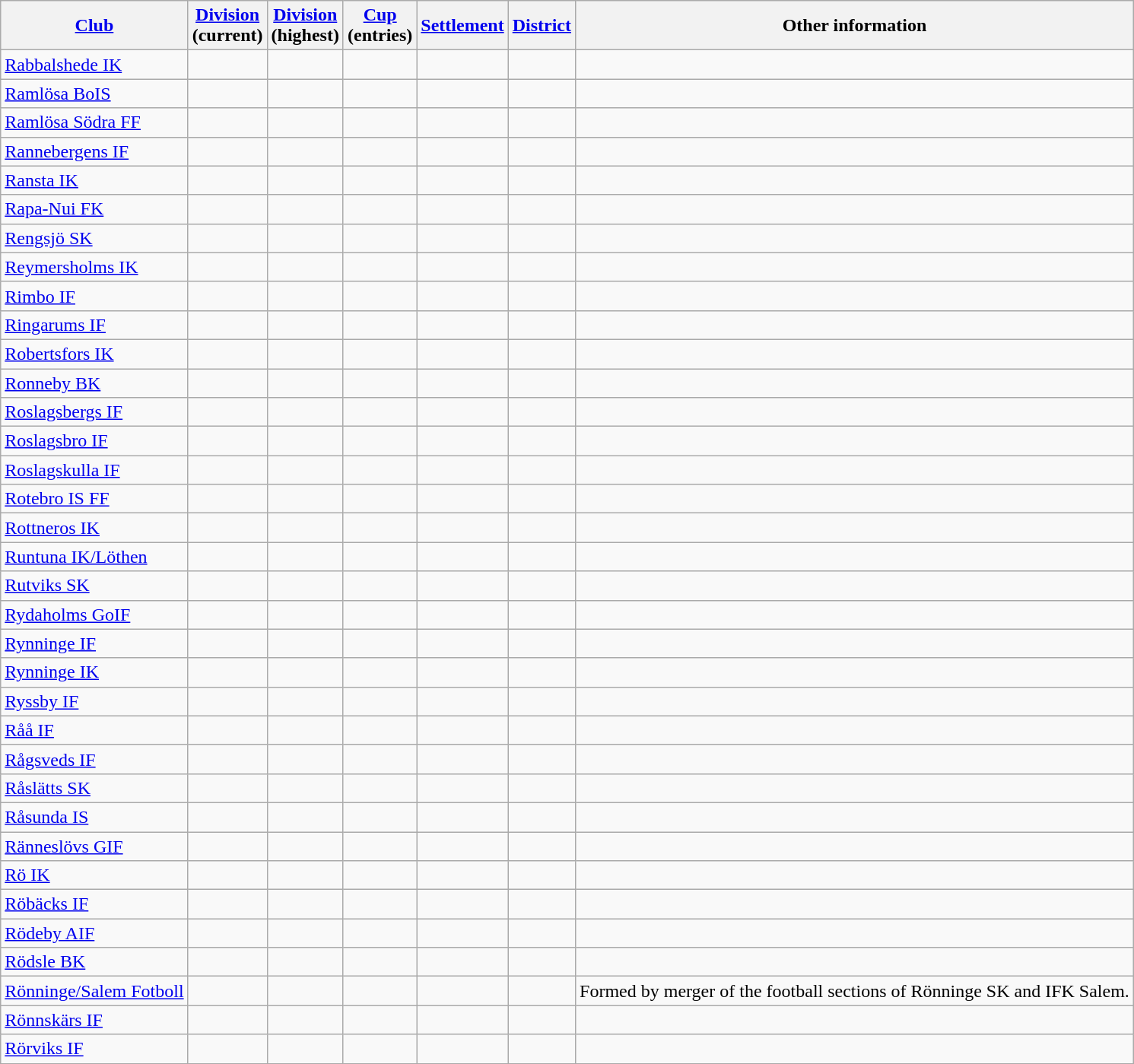<table class="wikitable" style="text-align:left">
<tr>
<th style= width="180px"><a href='#'>Club</a></th>
<th style= width="80px"><a href='#'>Division</a><br> (current)</th>
<th style= width="80px"><a href='#'>Division</a><br> (highest)</th>
<th style= width="60px"><a href='#'>Cup</a><br> (entries)</th>
<th style= width="110px"><a href='#'>Settlement</a></th>
<th style= width="110px"><a href='#'>District</a></th>
<th style= width="230px">Other information</th>
</tr>
<tr>
<td><a href='#'>Rabbalshede IK</a></td>
<td></td>
<td></td>
<td></td>
<td></td>
<td></td>
<td></td>
</tr>
<tr>
<td><a href='#'>Ramlösa BoIS</a></td>
<td></td>
<td></td>
<td></td>
<td></td>
<td></td>
<td></td>
</tr>
<tr>
<td><a href='#'>Ramlösa Södra FF</a></td>
<td></td>
<td></td>
<td></td>
<td></td>
<td></td>
<td></td>
</tr>
<tr>
<td><a href='#'>Rannebergens IF</a></td>
<td></td>
<td></td>
<td></td>
<td></td>
<td></td>
<td></td>
</tr>
<tr>
<td><a href='#'>Ransta IK</a></td>
<td></td>
<td></td>
<td></td>
<td></td>
<td></td>
<td></td>
</tr>
<tr>
<td><a href='#'>Rapa-Nui FK</a></td>
<td></td>
<td></td>
<td></td>
<td></td>
<td></td>
<td></td>
</tr>
<tr>
<td><a href='#'>Rengsjö SK</a></td>
<td></td>
<td></td>
<td></td>
<td></td>
<td></td>
<td></td>
</tr>
<tr>
<td><a href='#'>Reymersholms IK</a></td>
<td></td>
<td></td>
<td></td>
<td></td>
<td></td>
<td></td>
</tr>
<tr>
<td><a href='#'>Rimbo IF</a></td>
<td></td>
<td></td>
<td></td>
<td></td>
<td></td>
<td></td>
</tr>
<tr>
<td><a href='#'>Ringarums IF</a></td>
<td></td>
<td></td>
<td></td>
<td></td>
<td></td>
<td></td>
</tr>
<tr>
<td><a href='#'>Robertsfors IK</a></td>
<td></td>
<td></td>
<td></td>
<td></td>
<td></td>
<td></td>
</tr>
<tr>
<td><a href='#'>Ronneby BK</a></td>
<td></td>
<td></td>
<td></td>
<td></td>
<td></td>
<td></td>
</tr>
<tr>
<td><a href='#'>Roslagsbergs IF</a></td>
<td></td>
<td></td>
<td></td>
<td></td>
<td></td>
<td></td>
</tr>
<tr>
<td><a href='#'>Roslagsbro IF</a></td>
<td></td>
<td></td>
<td></td>
<td></td>
<td></td>
<td></td>
</tr>
<tr>
<td><a href='#'>Roslagskulla IF</a></td>
<td></td>
<td></td>
<td></td>
<td></td>
<td></td>
<td></td>
</tr>
<tr>
<td><a href='#'>Rotebro IS FF</a></td>
<td></td>
<td></td>
<td></td>
<td></td>
<td></td>
<td></td>
</tr>
<tr>
<td><a href='#'>Rottneros IK</a></td>
<td></td>
<td></td>
<td></td>
<td></td>
<td></td>
<td></td>
</tr>
<tr>
<td><a href='#'>Runtuna IK/Löthen</a></td>
<td></td>
<td></td>
<td></td>
<td></td>
<td></td>
<td></td>
</tr>
<tr>
<td><a href='#'>Rutviks SK</a></td>
<td></td>
<td></td>
<td></td>
<td></td>
<td></td>
<td></td>
</tr>
<tr>
<td><a href='#'>Rydaholms GoIF</a></td>
<td></td>
<td></td>
<td></td>
<td></td>
<td></td>
<td></td>
</tr>
<tr>
<td><a href='#'>Rynninge IF</a></td>
<td></td>
<td></td>
<td></td>
<td></td>
<td></td>
<td></td>
</tr>
<tr>
<td><a href='#'>Rynninge IK</a></td>
<td></td>
<td></td>
<td></td>
<td></td>
<td></td>
<td></td>
</tr>
<tr>
<td><a href='#'>Ryssby IF</a></td>
<td></td>
<td></td>
<td></td>
<td></td>
<td></td>
<td></td>
</tr>
<tr>
<td><a href='#'>Råå IF</a></td>
<td></td>
<td></td>
<td></td>
<td></td>
<td></td>
<td></td>
</tr>
<tr>
<td><a href='#'>Rågsveds IF</a></td>
<td></td>
<td></td>
<td></td>
<td></td>
<td></td>
<td></td>
</tr>
<tr>
<td><a href='#'>Råslätts SK</a></td>
<td></td>
<td></td>
<td></td>
<td></td>
<td></td>
<td></td>
</tr>
<tr>
<td><a href='#'>Råsunda IS</a></td>
<td></td>
<td></td>
<td></td>
<td></td>
<td></td>
<td></td>
</tr>
<tr>
<td><a href='#'>Ränneslövs GIF</a></td>
<td></td>
<td></td>
<td></td>
<td></td>
<td></td>
<td></td>
</tr>
<tr>
<td><a href='#'>Rö IK</a></td>
<td></td>
<td></td>
<td></td>
<td></td>
<td></td>
<td></td>
</tr>
<tr>
<td><a href='#'>Röbäcks IF</a></td>
<td></td>
<td></td>
<td></td>
<td></td>
<td></td>
<td></td>
</tr>
<tr>
<td><a href='#'>Rödeby AIF</a></td>
<td></td>
<td></td>
<td></td>
<td></td>
<td></td>
<td></td>
</tr>
<tr>
<td><a href='#'>Rödsle BK</a></td>
<td></td>
<td></td>
<td></td>
<td></td>
<td></td>
<td></td>
</tr>
<tr>
<td><a href='#'>Rönninge/Salem Fotboll</a></td>
<td></td>
<td></td>
<td></td>
<td></td>
<td></td>
<td>Formed by merger of the football sections of Rönninge SK and IFK Salem.</td>
</tr>
<tr>
<td><a href='#'>Rönnskärs IF</a></td>
<td></td>
<td></td>
<td></td>
<td></td>
<td></td>
<td></td>
</tr>
<tr>
<td><a href='#'>Rörviks IF</a></td>
<td></td>
<td></td>
<td></td>
<td></td>
<td></td>
<td></td>
</tr>
<tr>
</tr>
</table>
